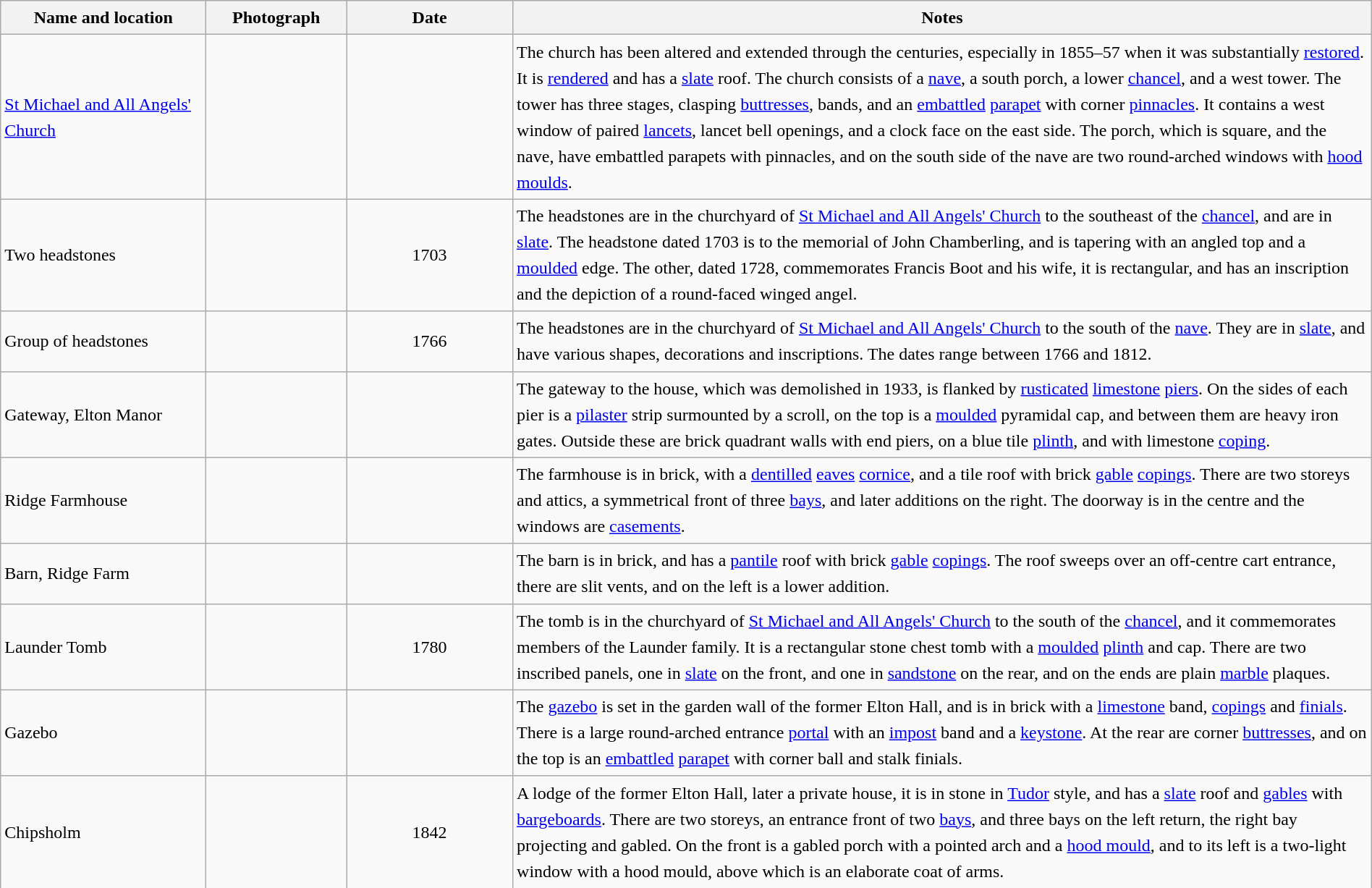<table class="wikitable sortable plainrowheaders" style="width:100%; border:0px; text-align:left; line-height:150%">
<tr>
<th scope="col"  style="width:150px">Name and location</th>
<th scope="col"  style="width:100px" class="unsortable">Photograph</th>
<th scope="col"  style="width:120px">Date</th>
<th scope="col"  style="width:650px" class="unsortable">Notes</th>
</tr>
<tr>
<td><a href='#'>St Michael and All Angels' Church</a><br><small></small></td>
<td></td>
<td align="center"></td>
<td>The church has been altered and extended through the centuries, especially in 1855–57 when it was substantially <a href='#'>restored</a>.  It is <a href='#'>rendered</a> and has a <a href='#'>slate</a> roof.  The church consists of a <a href='#'>nave</a>, a south porch, a lower <a href='#'>chancel</a>, and a west tower.  The tower has three stages, clasping <a href='#'>buttresses</a>, bands, and an <a href='#'>embattled</a> <a href='#'>parapet</a> with corner <a href='#'>pinnacles</a>.  It contains a west window of paired <a href='#'>lancets</a>, lancet bell openings, and a clock face on the east side.  The porch, which is square, and the nave, have embattled parapets with pinnacles, and on the south side of the nave are two round-arched windows with <a href='#'>hood moulds</a>.</td>
</tr>
<tr>
<td>Two headstones<br><small></small></td>
<td></td>
<td align="center">1703</td>
<td>The headstones are in the churchyard of <a href='#'>St Michael and All Angels' Church</a> to the southeast of the <a href='#'>chancel</a>, and are in <a href='#'>slate</a>.  The headstone dated 1703 is to the memorial of John Chamberling, and is tapering with an angled top and a <a href='#'>moulded</a> edge.  The other, dated 1728, commemorates Francis Boot and his wife, it is rectangular, and has an inscription and the depiction of a round-faced winged angel.</td>
</tr>
<tr>
<td>Group of headstones<br><small></small></td>
<td></td>
<td align="center">1766</td>
<td>The headstones are in the churchyard of <a href='#'>St Michael and All Angels' Church</a> to the south of the <a href='#'>nave</a>.  They are in <a href='#'>slate</a>, and have various shapes, decorations and inscriptions.  The dates range between 1766 and 1812.</td>
</tr>
<tr>
<td>Gateway, Elton Manor<br><small></small></td>
<td></td>
<td align="center"></td>
<td>The gateway to the house, which was demolished in 1933, is flanked by <a href='#'>rusticated</a> <a href='#'>limestone</a> <a href='#'>piers</a>.  On the sides of each pier is a <a href='#'>pilaster</a> strip surmounted by a scroll, on the top is a <a href='#'>moulded</a> pyramidal cap, and between them are heavy iron gates.  Outside these are brick quadrant walls with end piers, on a blue tile <a href='#'>plinth</a>, and with limestone <a href='#'>coping</a>.</td>
</tr>
<tr>
<td>Ridge Farmhouse<br><small></small></td>
<td></td>
<td align="center"></td>
<td>The farmhouse is in brick, with a <a href='#'>dentilled</a> <a href='#'>eaves</a> <a href='#'>cornice</a>, and a tile roof with brick <a href='#'>gable</a> <a href='#'>copings</a>.  There are two storeys and attics, a symmetrical front of three <a href='#'>bays</a>, and later additions on the right.  The doorway is in the centre and the windows are <a href='#'>casements</a>.</td>
</tr>
<tr>
<td>Barn, Ridge Farm<br><small></small></td>
<td></td>
<td align="center"></td>
<td>The barn is in brick, and has a <a href='#'>pantile</a> roof with brick <a href='#'>gable</a> <a href='#'>copings</a>.  The roof sweeps over an off-centre cart entrance, there are slit vents, and on the left is a lower addition.</td>
</tr>
<tr>
<td>Launder Tomb<br><small></small></td>
<td></td>
<td align="center">1780</td>
<td>The tomb is in the churchyard of <a href='#'>St Michael and All Angels' Church</a> to the south of the <a href='#'>chancel</a>, and it commemorates members of the Launder family.  It is a rectangular stone chest tomb with a <a href='#'>moulded</a> <a href='#'>plinth</a> and cap.  There are two inscribed panels, one in <a href='#'>slate</a> on the front, and one in <a href='#'>sandstone</a> on the rear, and on the ends are plain <a href='#'>marble</a> plaques.</td>
</tr>
<tr>
<td>Gazebo<br><small></small></td>
<td></td>
<td align="center"></td>
<td>The <a href='#'>gazebo</a> is set in the garden wall of the former Elton Hall, and is in brick with a <a href='#'>limestone</a> band, <a href='#'>copings</a> and <a href='#'>finials</a>.  There is a large round-arched entrance <a href='#'>portal</a> with an <a href='#'>impost</a> band and a <a href='#'>keystone</a>.  At the rear are corner <a href='#'>buttresses</a>, and on the top is an <a href='#'>embattled</a> <a href='#'>parapet</a> with corner ball and stalk finials.</td>
</tr>
<tr>
<td>Chipsholm<br><small></small></td>
<td></td>
<td align="center">1842</td>
<td>A lodge of the former Elton Hall, later a private house, it is in stone in <a href='#'>Tudor</a> style, and has a <a href='#'>slate</a> roof and <a href='#'>gables</a> with <a href='#'>bargeboards</a>.  There are two storeys, an entrance front of two <a href='#'>bays</a>, and three bays on the left return, the right bay projecting and gabled.  On the front is a gabled porch with a pointed arch and a <a href='#'>hood mould</a>, and to its left is a two-light window with a hood mould, above which is an elaborate coat of arms.</td>
</tr>
<tr>
</tr>
</table>
